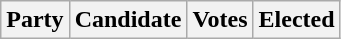<table class="wikitable">
<tr>
<th colspan="2">Party</th>
<th>Candidate</th>
<th>Votes</th>
<th>Elected<br>


</th>
</tr>
</table>
